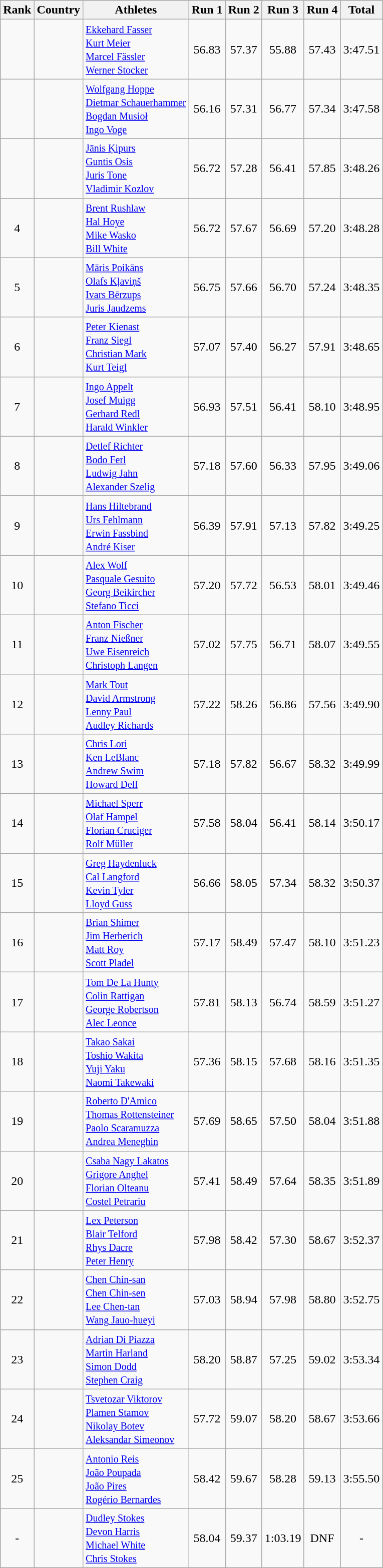<table class="wikitable sortable" style="text-align:center">
<tr>
<th>Rank</th>
<th>Country</th>
<th>Athletes</th>
<th>Run 1</th>
<th>Run 2</th>
<th>Run 3</th>
<th>Run 4</th>
<th>Total</th>
</tr>
<tr>
<td></td>
<td align=left></td>
<td align=left><small> <a href='#'>Ekkehard Fasser</a> <br> <a href='#'>Kurt Meier</a> <br> <a href='#'>Marcel Fässler</a> <br> <a href='#'>Werner Stocker</a> </small></td>
<td>56.83</td>
<td>57.37</td>
<td>55.88</td>
<td>57.43</td>
<td>3:47.51</td>
</tr>
<tr>
<td></td>
<td align=left></td>
<td align=left><small> <a href='#'>Wolfgang Hoppe</a> <br> <a href='#'>Dietmar Schauerhammer</a> <br> <a href='#'>Bogdan Musioł</a> <br> <a href='#'>Ingo Voge</a></small></td>
<td>56.16</td>
<td>57.31</td>
<td>56.77</td>
<td>57.34</td>
<td>3:47.58</td>
</tr>
<tr>
<td></td>
<td align=left></td>
<td align=left><small> <a href='#'>Jānis Ķipurs</a> <br> <a href='#'>Guntis Osis</a> <br> <a href='#'>Juris Tone</a> <br> <a href='#'>Vladimir Kozlov</a></small></td>
<td>56.72</td>
<td>57.28</td>
<td>56.41</td>
<td>57.85</td>
<td>3:48.26</td>
</tr>
<tr>
<td>4</td>
<td align=left></td>
<td align=left><small> <a href='#'>Brent Rushlaw</a> <br> <a href='#'>Hal Hoye</a> <br> <a href='#'>Mike Wasko</a> <br> <a href='#'>Bill White</a> </small></td>
<td>56.72</td>
<td>57.67</td>
<td>56.69</td>
<td>57.20</td>
<td>3:48.28</td>
</tr>
<tr>
<td>5</td>
<td align=left></td>
<td align=left><small> <a href='#'>Māris Poikāns</a> <br> <a href='#'>Olafs Kļaviņš</a> <br> <a href='#'>Ivars Bērzups</a> <br> <a href='#'>Juris Jaudzems</a></small></td>
<td>56.75</td>
<td>57.66</td>
<td>56.70</td>
<td>57.24</td>
<td>3:48.35</td>
</tr>
<tr>
<td>6</td>
<td align=left></td>
<td align=left><small> <a href='#'>Peter Kienast</a> <br> <a href='#'>Franz Siegl</a> <br> <a href='#'>Christian Mark</a> <br> <a href='#'>Kurt Teigl</a> </small></td>
<td>57.07</td>
<td>57.40</td>
<td>56.27</td>
<td>57.91</td>
<td>3:48.65</td>
</tr>
<tr>
<td>7</td>
<td align=left></td>
<td align=left><small> <a href='#'>Ingo Appelt</a> <br> <a href='#'>Josef Muigg</a> <br> <a href='#'>Gerhard Redl</a> <br> <a href='#'>Harald Winkler</a> </small></td>
<td>56.93</td>
<td>57.51</td>
<td>56.41</td>
<td>58.10</td>
<td>3:48.95</td>
</tr>
<tr>
<td>8</td>
<td align=left></td>
<td align=left><small> <a href='#'>Detlef Richter</a> <br> <a href='#'>Bodo Ferl</a> <br> <a href='#'>Ludwig Jahn</a> <br> <a href='#'>Alexander Szelig</a> </small></td>
<td>57.18</td>
<td>57.60</td>
<td>56.33</td>
<td>57.95</td>
<td>3:49.06</td>
</tr>
<tr>
<td>9</td>
<td align=left></td>
<td align=left><small> <a href='#'>Hans Hiltebrand</a> <br> <a href='#'>Urs Fehlmann</a> <br> <a href='#'>Erwin Fassbind</a> <br> <a href='#'>André Kiser</a> </small></td>
<td>56.39</td>
<td>57.91</td>
<td>57.13</td>
<td>57.82</td>
<td>3:49.25</td>
</tr>
<tr>
<td>10</td>
<td align=left></td>
<td align=left><small> <a href='#'>Alex Wolf</a> <br> <a href='#'>Pasquale Gesuito</a> <br> <a href='#'>Georg Beikircher</a> <br> <a href='#'>Stefano Ticci</a> </small></td>
<td>57.20</td>
<td>57.72</td>
<td>56.53</td>
<td>58.01</td>
<td>3:49.46</td>
</tr>
<tr>
<td>11</td>
<td align=left></td>
<td align=left><small> <a href='#'>Anton Fischer</a> <br> <a href='#'>Franz Nießner</a> <br> <a href='#'>Uwe Eisenreich</a> <br> <a href='#'>Christoph Langen</a></small></td>
<td>57.02</td>
<td>57.75</td>
<td>56.71</td>
<td>58.07</td>
<td>3:49.55</td>
</tr>
<tr>
<td>12</td>
<td align=left></td>
<td align=left><small> <a href='#'>Mark Tout</a> <br> <a href='#'>David Armstrong</a> <br> <a href='#'>Lenny Paul</a> <br> <a href='#'>Audley Richards</a> </small></td>
<td>57.22</td>
<td>58.26</td>
<td>56.86</td>
<td>57.56</td>
<td>3:49.90</td>
</tr>
<tr>
<td>13</td>
<td align=left></td>
<td align=left><small> <a href='#'>Chris Lori</a> <br> <a href='#'>Ken LeBlanc</a> <br> <a href='#'>Andrew Swim</a> <br> <a href='#'>Howard Dell</a> </small></td>
<td>57.18</td>
<td>57.82</td>
<td>56.67</td>
<td>58.32</td>
<td>3:49.99</td>
</tr>
<tr>
<td>14</td>
<td align=left></td>
<td align=left><small> <a href='#'>Michael Sperr</a> <br> <a href='#'>Olaf Hampel</a> <br> <a href='#'>Florian Cruciger</a> <br> <a href='#'>Rolf Müller</a> </small></td>
<td>57.58</td>
<td>58.04</td>
<td>56.41</td>
<td>58.14</td>
<td>3:50.17</td>
</tr>
<tr>
<td>15</td>
<td align=left></td>
<td align=left><small> <a href='#'>Greg Haydenluck</a> <br> <a href='#'>Cal Langford</a> <br> <a href='#'>Kevin Tyler</a> <br> <a href='#'>Lloyd Guss</a></small></td>
<td>56.66</td>
<td>58.05</td>
<td>57.34</td>
<td>58.32</td>
<td>3:50.37</td>
</tr>
<tr>
<td>16</td>
<td align=left></td>
<td align=left><small> <a href='#'>Brian Shimer</a> <br> <a href='#'>Jim Herberich</a> <br> <a href='#'>Matt Roy</a> <br> <a href='#'>Scott Pladel</a></small></td>
<td>57.17</td>
<td>58.49</td>
<td>57.47</td>
<td>58.10</td>
<td>3:51.23</td>
</tr>
<tr>
<td>17</td>
<td align=left></td>
<td align=left><small> <a href='#'>Tom De La Hunty</a> <br> <a href='#'>Colin Rattigan</a> <br> <a href='#'>George Robertson</a> <br> <a href='#'>Alec Leonce</a></small></td>
<td>57.81</td>
<td>58.13</td>
<td>56.74</td>
<td>58.59</td>
<td>3:51.27</td>
</tr>
<tr>
<td>18</td>
<td align=left></td>
<td align=left><small> <a href='#'>Takao Sakai</a> <br> <a href='#'>Toshio Wakita</a> <br> <a href='#'>Yuji Yaku</a> <br> <a href='#'>Naomi Takewaki</a></small></td>
<td>57.36</td>
<td>58.15</td>
<td>57.68</td>
<td>58.16</td>
<td>3:51.35</td>
</tr>
<tr>
<td>19</td>
<td align=left></td>
<td align=left><small> <a href='#'>Roberto D'Amico</a> <br> <a href='#'>Thomas Rottensteiner</a> <br> <a href='#'>Paolo Scaramuzza</a> <br> <a href='#'>Andrea Meneghin</a> </small></td>
<td>57.69</td>
<td>58.65</td>
<td>57.50</td>
<td>58.04</td>
<td>3:51.88</td>
</tr>
<tr>
<td>20</td>
<td align=left></td>
<td align=left><small> <a href='#'>Csaba Nagy Lakatos</a> <br> <a href='#'>Grigore Anghel</a> <br> <a href='#'>Florian Olteanu</a> <br> <a href='#'>Costel Petrariu</a> </small></td>
<td>57.41</td>
<td>58.49</td>
<td>57.64</td>
<td>58.35</td>
<td>3:51.89</td>
</tr>
<tr>
<td>21</td>
<td align=left></td>
<td align=left><small> <a href='#'>Lex Peterson</a> <br> <a href='#'>Blair Telford</a> <br> <a href='#'>Rhys Dacre</a> <br> <a href='#'>Peter Henry</a> </small></td>
<td>57.98</td>
<td>58.42</td>
<td>57.30</td>
<td>58.67</td>
<td>3:52.37</td>
</tr>
<tr>
<td>22</td>
<td align=left></td>
<td align=left><small> <a href='#'>Chen Chin-san</a> <br> <a href='#'>Chen Chin-sen</a> <br> <a href='#'>Lee Chen-tan</a> <br> <a href='#'>Wang Jauo-hueyi</a> </small></td>
<td>57.03</td>
<td>58.94</td>
<td>57.98</td>
<td>58.80</td>
<td>3:52.75</td>
</tr>
<tr>
<td>23</td>
<td align=left></td>
<td align=left><small> <a href='#'>Adrian Di Piazza</a> <br> <a href='#'>Martin Harland</a> <br> <a href='#'>Simon Dodd</a> <br> <a href='#'>Stephen Craig</a> </small></td>
<td>58.20</td>
<td>58.87</td>
<td>57.25</td>
<td>59.02</td>
<td>3:53.34</td>
</tr>
<tr>
<td>24</td>
<td align=left></td>
<td align=left><small> <a href='#'>Tsvetozar Viktorov</a> <br> <a href='#'>Plamen Stamov</a> <br> <a href='#'>Nikolay Botev</a> <br> <a href='#'>Aleksandar Simeonov</a> </small></td>
<td>57.72</td>
<td>59.07</td>
<td>58.20</td>
<td>58.67</td>
<td>3:53.66</td>
</tr>
<tr>
<td>25</td>
<td align=left></td>
<td align=left><small> <a href='#'>Antonio Reis</a> <br> <a href='#'>João Poupada</a> <br> <a href='#'>João Pires</a> <br> <a href='#'>Rogério Bernardes</a></small></td>
<td>58.42</td>
<td>59.67</td>
<td>58.28</td>
<td>59.13</td>
<td>3:55.50</td>
</tr>
<tr>
<td>-</td>
<td align=left></td>
<td align=left><small> <a href='#'>Dudley Stokes</a> <br> <a href='#'>Devon Harris</a> <br> <a href='#'>Michael White</a> <br> <a href='#'>Chris Stokes</a> </small></td>
<td>58.04</td>
<td>59.37</td>
<td>1:03.19</td>
<td>DNF</td>
<td>-</td>
</tr>
</table>
